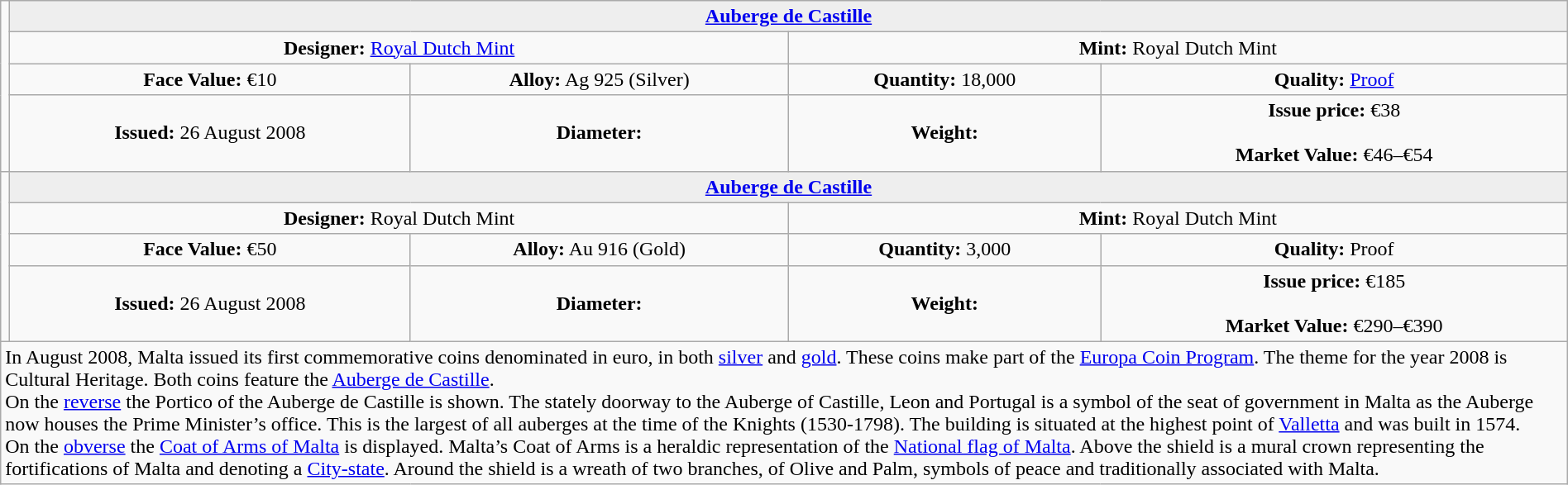<table class="wikitable" width=100%>
<tr>
<td rowspan=4 width="330px" nowrap align=center></td>
<th colspan="4" align=center style="background:#eeeeee;"><a href='#'>Auberge de Castille</a></th>
</tr>
<tr>
<td colspan="2" width="50%" align=center><strong>Designer:</strong> <a href='#'>Royal Dutch Mint</a></td>
<td colspan="2" width="50%" align=center><strong>Mint:</strong> Royal Dutch Mint</td>
</tr>
<tr>
<td align=center><strong>Face Value:</strong> €10</td>
<td align=center><strong>Alloy:</strong> Ag 925 (Silver)</td>
<td align=center><strong>Quantity:</strong> 18,000</td>
<td align=center><strong>Quality:</strong> <a href='#'>Proof</a></td>
</tr>
<tr>
<td align=center><strong>Issued:</strong> 26 August 2008</td>
<td align=center><strong>Diameter:</strong> </td>
<td align=center><strong>Weight:</strong> </td>
<td align=center><strong>Issue price:</strong> €38<br><br><strong>Market Value:</strong> €46–€54</td>
</tr>
<tr>
<td rowspan=4 width="330px" nowrap align=center></td>
<th colspan="4" align=center style="background:#eeeeee;"><a href='#'>Auberge de Castille</a></th>
</tr>
<tr>
<td colspan="2" width="50%" align=center><strong>Designer:</strong> Royal Dutch Mint</td>
<td colspan="2" width="50%" align=center><strong>Mint:</strong> Royal Dutch Mint</td>
</tr>
<tr>
<td align=center><strong>Face Value:</strong> €50</td>
<td align=center><strong>Alloy:</strong> Au 916 (Gold)</td>
<td align=center><strong>Quantity:</strong> 3,000</td>
<td align=center><strong>Quality:</strong> Proof</td>
</tr>
<tr>
<td align=center><strong>Issued:</strong> 26 August 2008</td>
<td align=center><strong>Diameter:</strong> </td>
<td align=center><strong>Weight:</strong> </td>
<td align=center><strong>Issue price:</strong> €185<br><br><strong>Market Value:</strong> €290–€390</td>
</tr>
<tr>
<td colspan="5" align=left>In August 2008, Malta issued its first commemorative coins denominated in euro, in both <a href='#'>silver</a> and <a href='#'>gold</a>. These coins make part of the <a href='#'>Europa Coin Program</a>.  The theme for the year 2008 is Cultural Heritage. Both coins feature the <a href='#'>Auberge de Castille</a>.<br>On the <a href='#'>reverse</a> the Portico of the Auberge de Castille is shown. The stately doorway to the Auberge of Castille, Leon and Portugal is a symbol of the seat of government in Malta as the Auberge now houses the Prime Minister’s office. This is the largest of all auberges at the time of the Knights (1530-1798). The building is situated at the highest point of <a href='#'>Valletta</a> and was built in 1574.<br>On the <a href='#'>obverse</a> the <a href='#'>Coat of Arms of Malta</a> is displayed. Malta’s Coat of Arms is a heraldic representation of the <a href='#'>National flag of Malta</a>. Above the shield is a mural crown representing the fortifications of Malta and denoting a <a href='#'>City-state</a>. Around the shield is a wreath of two branches, of Olive and Palm, symbols of peace and traditionally associated with Malta.</td>
</tr>
</table>
